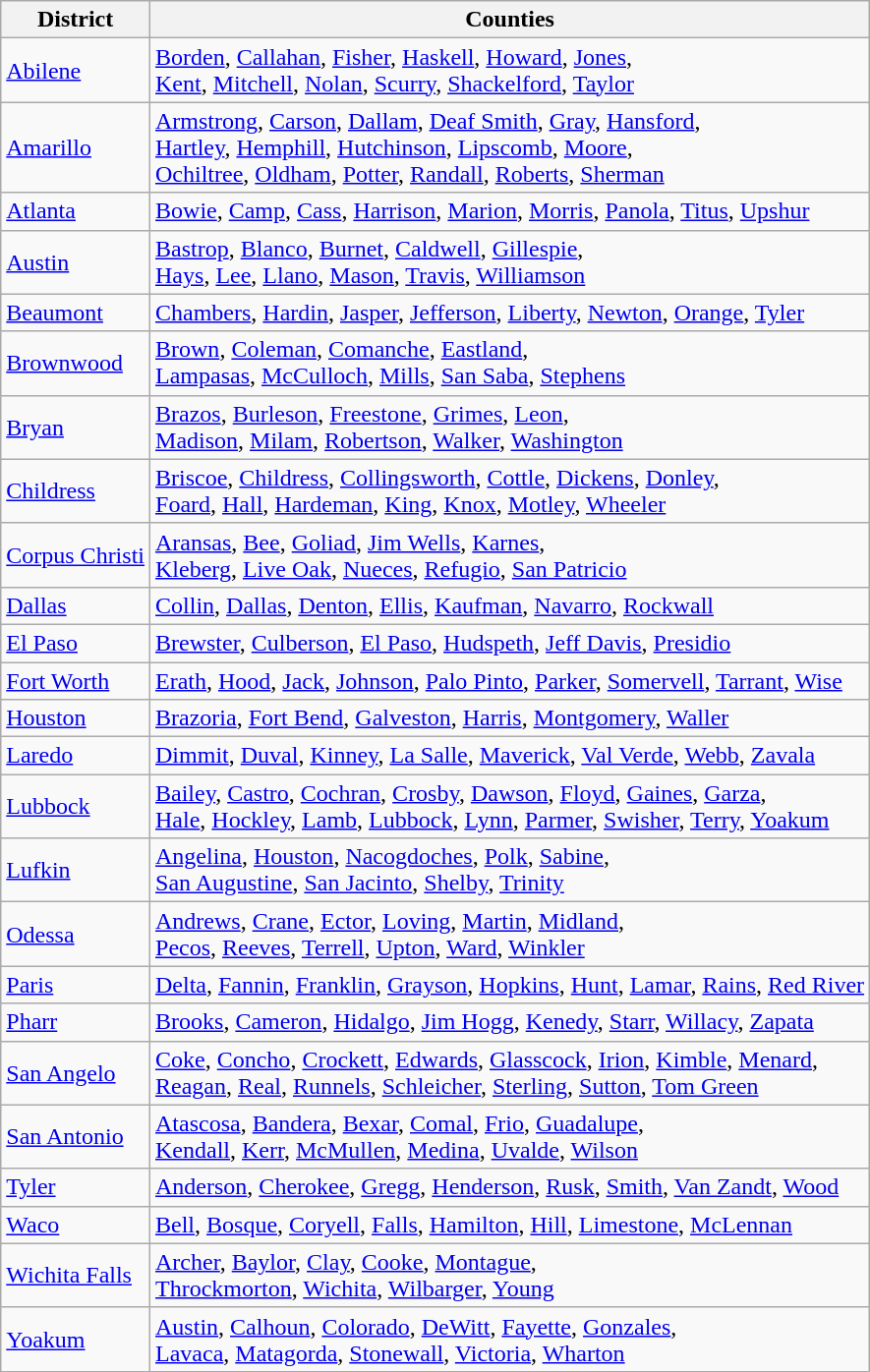<table class="wikitable sortable">
<tr>
<th>District</th>
<th>Counties</th>
</tr>
<tr>
<td><a href='#'>Abilene</a></td>
<td><a href='#'>Borden</a>, <a href='#'>Callahan</a>, <a href='#'>Fisher</a>, <a href='#'>Haskell</a>, <a href='#'>Howard</a>, <a href='#'>Jones</a>,<br> <a href='#'>Kent</a>, <a href='#'>Mitchell</a>, <a href='#'>Nolan</a>, <a href='#'>Scurry</a>, <a href='#'>Shackelford</a>, <a href='#'>Taylor</a></td>
</tr>
<tr>
<td><a href='#'>Amarillo</a></td>
<td><a href='#'>Armstrong</a>, <a href='#'>Carson</a>, <a href='#'>Dallam</a>, <a href='#'>Deaf Smith</a>, <a href='#'>Gray</a>, <a href='#'>Hansford</a>,<br> <a href='#'>Hartley</a>, <a href='#'>Hemphill</a>, <a href='#'>Hutchinson</a>, <a href='#'>Lipscomb</a>, <a href='#'>Moore</a>,<br> <a href='#'>Ochiltree</a>, <a href='#'>Oldham</a>, <a href='#'>Potter</a>, <a href='#'>Randall</a>, <a href='#'>Roberts</a>, <a href='#'>Sherman</a></td>
</tr>
<tr>
<td><a href='#'>Atlanta</a></td>
<td><a href='#'>Bowie</a>, <a href='#'>Camp</a>, <a href='#'>Cass</a>, <a href='#'>Harrison</a>, <a href='#'>Marion</a>, <a href='#'>Morris</a>, <a href='#'>Panola</a>, <a href='#'>Titus</a>, <a href='#'>Upshur</a></td>
</tr>
<tr>
<td><a href='#'>Austin</a></td>
<td><a href='#'>Bastrop</a>, <a href='#'>Blanco</a>, <a href='#'>Burnet</a>, <a href='#'>Caldwell</a>, <a href='#'>Gillespie</a>,<br> <a href='#'>Hays</a>, <a href='#'>Lee</a>, <a href='#'>Llano</a>, <a href='#'>Mason</a>, <a href='#'>Travis</a>, <a href='#'>Williamson</a></td>
</tr>
<tr>
<td><a href='#'>Beaumont</a></td>
<td><a href='#'>Chambers</a>, <a href='#'>Hardin</a>, <a href='#'>Jasper</a>, <a href='#'>Jefferson</a>, <a href='#'>Liberty</a>, <a href='#'>Newton</a>, <a href='#'>Orange</a>, <a href='#'>Tyler</a></td>
</tr>
<tr>
<td><a href='#'>Brownwood</a></td>
<td><a href='#'>Brown</a>, <a href='#'>Coleman</a>, <a href='#'>Comanche</a>, <a href='#'>Eastland</a>,<br> <a href='#'>Lampasas</a>, <a href='#'>McCulloch</a>, <a href='#'>Mills</a>, <a href='#'>San Saba</a>, <a href='#'>Stephens</a></td>
</tr>
<tr>
<td><a href='#'>Bryan</a></td>
<td><a href='#'>Brazos</a>, <a href='#'>Burleson</a>, <a href='#'>Freestone</a>, <a href='#'>Grimes</a>, <a href='#'>Leon</a>,<br> <a href='#'>Madison</a>, <a href='#'>Milam</a>, <a href='#'>Robertson</a>, <a href='#'>Walker</a>, <a href='#'>Washington</a></td>
</tr>
<tr>
<td><a href='#'>Childress</a></td>
<td><a href='#'>Briscoe</a>, <a href='#'>Childress</a>, <a href='#'>Collingsworth</a>, <a href='#'>Cottle</a>, <a href='#'>Dickens</a>, <a href='#'>Donley</a>,<br> <a href='#'>Foard</a>, <a href='#'>Hall</a>, <a href='#'>Hardeman</a>, <a href='#'>King</a>, <a href='#'>Knox</a>, <a href='#'>Motley</a>, <a href='#'>Wheeler</a></td>
</tr>
<tr>
<td><a href='#'>Corpus Christi</a></td>
<td><a href='#'>Aransas</a>, <a href='#'>Bee</a>, <a href='#'>Goliad</a>, <a href='#'>Jim Wells</a>, <a href='#'>Karnes</a>,<br> <a href='#'>Kleberg</a>, <a href='#'>Live Oak</a>, <a href='#'>Nueces</a>, <a href='#'>Refugio</a>, <a href='#'>San Patricio</a></td>
</tr>
<tr>
<td><a href='#'>Dallas</a></td>
<td><a href='#'>Collin</a>, <a href='#'>Dallas</a>, <a href='#'>Denton</a>, <a href='#'>Ellis</a>, <a href='#'>Kaufman</a>, <a href='#'>Navarro</a>, <a href='#'>Rockwall</a></td>
</tr>
<tr>
<td><a href='#'>El Paso</a></td>
<td><a href='#'>Brewster</a>, <a href='#'>Culberson</a>, <a href='#'>El Paso</a>, <a href='#'>Hudspeth</a>, <a href='#'>Jeff Davis</a>, <a href='#'>Presidio</a></td>
</tr>
<tr>
<td><a href='#'>Fort Worth</a></td>
<td><a href='#'>Erath</a>, <a href='#'>Hood</a>, <a href='#'>Jack</a>, <a href='#'>Johnson</a>, <a href='#'>Palo Pinto</a>, <a href='#'>Parker</a>, <a href='#'>Somervell</a>, <a href='#'>Tarrant</a>, <a href='#'>Wise</a></td>
</tr>
<tr>
<td><a href='#'>Houston</a></td>
<td><a href='#'>Brazoria</a>, <a href='#'>Fort Bend</a>, <a href='#'>Galveston</a>, <a href='#'>Harris</a>, <a href='#'>Montgomery</a>, <a href='#'>Waller</a></td>
</tr>
<tr>
<td><a href='#'>Laredo</a></td>
<td><a href='#'>Dimmit</a>, <a href='#'>Duval</a>, <a href='#'>Kinney</a>, <a href='#'>La Salle</a>, <a href='#'>Maverick</a>, <a href='#'>Val Verde</a>, <a href='#'>Webb</a>, <a href='#'>Zavala</a></td>
</tr>
<tr>
<td><a href='#'>Lubbock</a></td>
<td><a href='#'>Bailey</a>, <a href='#'>Castro</a>, <a href='#'>Cochran</a>, <a href='#'>Crosby</a>, <a href='#'>Dawson</a>, <a href='#'>Floyd</a>, <a href='#'>Gaines</a>, <a href='#'>Garza</a>,<br> <a href='#'>Hale</a>, <a href='#'>Hockley</a>, <a href='#'>Lamb</a>, <a href='#'>Lubbock</a>, <a href='#'>Lynn</a>, <a href='#'>Parmer</a>, <a href='#'>Swisher</a>, <a href='#'>Terry</a>, <a href='#'>Yoakum</a></td>
</tr>
<tr>
<td><a href='#'>Lufkin</a></td>
<td><a href='#'>Angelina</a>, <a href='#'>Houston</a>, <a href='#'>Nacogdoches</a>, <a href='#'>Polk</a>, <a href='#'>Sabine</a>,<br> <a href='#'>San Augustine</a>, <a href='#'>San Jacinto</a>, <a href='#'>Shelby</a>, <a href='#'>Trinity</a></td>
</tr>
<tr>
<td><a href='#'>Odessa</a></td>
<td><a href='#'>Andrews</a>, <a href='#'>Crane</a>, <a href='#'>Ector</a>, <a href='#'>Loving</a>, <a href='#'>Martin</a>, <a href='#'>Midland</a>,<br> <a href='#'>Pecos</a>, <a href='#'>Reeves</a>, <a href='#'>Terrell</a>, <a href='#'>Upton</a>, <a href='#'>Ward</a>, <a href='#'>Winkler</a></td>
</tr>
<tr>
<td><a href='#'>Paris</a></td>
<td><a href='#'>Delta</a>, <a href='#'>Fannin</a>, <a href='#'>Franklin</a>, <a href='#'>Grayson</a>, <a href='#'>Hopkins</a>, <a href='#'>Hunt</a>, <a href='#'>Lamar</a>, <a href='#'>Rains</a>, <a href='#'>Red River</a></td>
</tr>
<tr>
<td><a href='#'>Pharr</a></td>
<td><a href='#'>Brooks</a>, <a href='#'>Cameron</a>, <a href='#'>Hidalgo</a>, <a href='#'>Jim Hogg</a>, <a href='#'>Kenedy</a>, <a href='#'>Starr</a>, <a href='#'>Willacy</a>, <a href='#'>Zapata</a></td>
</tr>
<tr>
<td><a href='#'>San Angelo</a></td>
<td><a href='#'>Coke</a>, <a href='#'>Concho</a>, <a href='#'>Crockett</a>, <a href='#'>Edwards</a>, <a href='#'>Glasscock</a>, <a href='#'>Irion</a>, <a href='#'>Kimble</a>, <a href='#'>Menard</a>,<br> <a href='#'>Reagan</a>, <a href='#'>Real</a>, <a href='#'>Runnels</a>, <a href='#'>Schleicher</a>, <a href='#'>Sterling</a>, <a href='#'>Sutton</a>, <a href='#'>Tom Green</a></td>
</tr>
<tr>
<td><a href='#'>San Antonio</a></td>
<td><a href='#'>Atascosa</a>, <a href='#'>Bandera</a>, <a href='#'>Bexar</a>, <a href='#'>Comal</a>, <a href='#'>Frio</a>, <a href='#'>Guadalupe</a>,<br> <a href='#'>Kendall</a>, <a href='#'>Kerr</a>, <a href='#'>McMullen</a>, <a href='#'>Medina</a>, <a href='#'>Uvalde</a>, <a href='#'>Wilson</a></td>
</tr>
<tr>
<td><a href='#'>Tyler</a></td>
<td><a href='#'>Anderson</a>, <a href='#'>Cherokee</a>, <a href='#'>Gregg</a>, <a href='#'>Henderson</a>, <a href='#'>Rusk</a>, <a href='#'>Smith</a>, <a href='#'>Van Zandt</a>, <a href='#'>Wood</a></td>
</tr>
<tr>
<td><a href='#'>Waco</a></td>
<td><a href='#'>Bell</a>, <a href='#'>Bosque</a>, <a href='#'>Coryell</a>, <a href='#'>Falls</a>, <a href='#'>Hamilton</a>, <a href='#'>Hill</a>, <a href='#'>Limestone</a>, <a href='#'>McLennan</a></td>
</tr>
<tr>
<td><a href='#'>Wichita Falls</a></td>
<td><a href='#'>Archer</a>, <a href='#'>Baylor</a>, <a href='#'>Clay</a>, <a href='#'>Cooke</a>, <a href='#'>Montague</a>,<br> <a href='#'>Throckmorton</a>, <a href='#'>Wichita</a>, <a href='#'>Wilbarger</a>, <a href='#'>Young</a></td>
</tr>
<tr>
<td><a href='#'>Yoakum</a></td>
<td><a href='#'>Austin</a>, <a href='#'>Calhoun</a>, <a href='#'>Colorado</a>, <a href='#'>DeWitt</a>, <a href='#'>Fayette</a>, <a href='#'>Gonzales</a>,<br> <a href='#'>Lavaca</a>, <a href='#'>Matagorda</a>, <a href='#'>Stonewall</a>, <a href='#'>Victoria</a>, <a href='#'>Wharton</a></td>
</tr>
</table>
